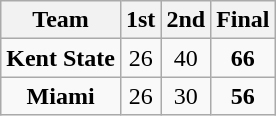<table class="wikitable" style="text-align:center">
<tr>
<th>Team</th>
<th>1st</th>
<th>2nd</th>
<th>Final</th>
</tr>
<tr>
<td><strong>Kent State</strong></td>
<td>26</td>
<td>40</td>
<td><strong>66</strong></td>
</tr>
<tr>
<td><strong>Miami</strong></td>
<td>26</td>
<td>30</td>
<td><strong>56</strong></td>
</tr>
</table>
